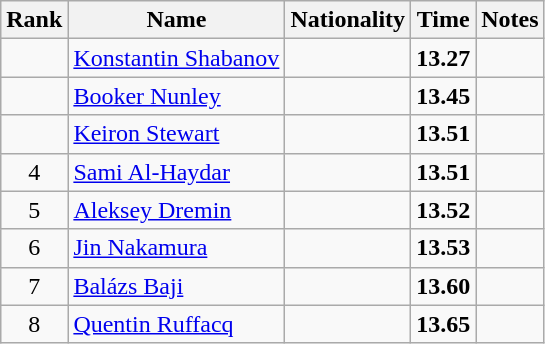<table class="wikitable sortable" style="text-align:center">
<tr>
<th>Rank</th>
<th>Name</th>
<th>Nationality</th>
<th>Time</th>
<th>Notes</th>
</tr>
<tr>
<td></td>
<td align=left><a href='#'>Konstantin Shabanov</a></td>
<td align=left></td>
<td><strong>13.27</strong></td>
<td></td>
</tr>
<tr>
<td></td>
<td align=left><a href='#'>Booker Nunley</a></td>
<td align=left></td>
<td><strong>13.45</strong></td>
<td></td>
</tr>
<tr>
<td></td>
<td align=left><a href='#'>Keiron Stewart</a></td>
<td align=left></td>
<td><strong>13.51</strong></td>
<td></td>
</tr>
<tr>
<td>4</td>
<td align=left><a href='#'>Sami Al-Haydar</a></td>
<td align=left></td>
<td><strong>13.51</strong></td>
<td></td>
</tr>
<tr>
<td>5</td>
<td align=left><a href='#'>Aleksey Dremin</a></td>
<td align=left></td>
<td><strong>13.52</strong></td>
<td></td>
</tr>
<tr>
<td>6</td>
<td align=left><a href='#'>Jin Nakamura</a></td>
<td align=left></td>
<td><strong>13.53</strong></td>
<td></td>
</tr>
<tr>
<td>7</td>
<td align=left><a href='#'>Balázs Baji</a></td>
<td align=left></td>
<td><strong>13.60</strong></td>
<td></td>
</tr>
<tr>
<td>8</td>
<td align=left><a href='#'>Quentin Ruffacq</a></td>
<td align=left></td>
<td><strong>13.65</strong></td>
<td></td>
</tr>
</table>
